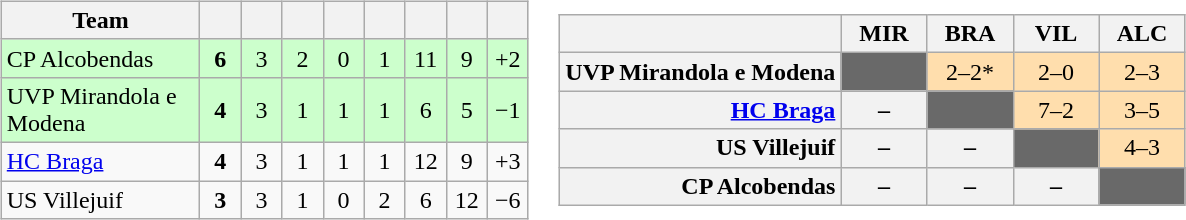<table>
<tr>
<td><br><table class=wikitable style="text-align:center">
<tr>
<th width=125>Team</th>
<th width="20"></th>
<th width="20"></th>
<th width="20"></th>
<th width="20"></th>
<th width="20"></th>
<th width="20"></th>
<th width="20"></th>
<th width="20"></th>
</tr>
<tr bgcolor="#ccffcc">
<td style="text-align:left;"> CP Alcobendas</td>
<td><strong>6</strong></td>
<td>3</td>
<td>2</td>
<td>0</td>
<td>1</td>
<td>11</td>
<td>9</td>
<td>+2</td>
</tr>
<tr bgcolor="#ccffcc">
<td style="text-align:left;"> UVP Mirandola e Modena</td>
<td><strong>4</strong></td>
<td>3</td>
<td>1</td>
<td>1</td>
<td>1</td>
<td>6</td>
<td>5</td>
<td>−1</td>
</tr>
<tr>
<td style="text-align:left;"> <a href='#'>HC Braga</a></td>
<td><strong>4</strong></td>
<td>3</td>
<td>1</td>
<td>1</td>
<td>1</td>
<td>12</td>
<td>9</td>
<td>+3</td>
</tr>
<tr>
<td style="text-align:left;"> US Villejuif</td>
<td><strong>3</strong></td>
<td>3</td>
<td>1</td>
<td>0</td>
<td>2</td>
<td>6</td>
<td>12</td>
<td>−6</td>
</tr>
</table>
</td>
<td><br><table class="wikitable" style="text-align:center">
<tr>
<th width="180"> </th>
<th width="50">MIR</th>
<th width="50">BRA</th>
<th width="50">VIL</th>
<th width="50">ALC</th>
</tr>
<tr>
<th style="text-align:right;">UVP Mirandola e Modena </th>
<td bgcolor="#696969"></td>
<td bgcolor="#ffdead">2–2*</td>
<td bgcolor="#ffdead">2–0</td>
<td bgcolor="#ffdead">2–3</td>
</tr>
<tr>
<th style="text-align:right;"><a href='#'>HC Braga</a> </th>
<th>–</th>
<td bgcolor="#696969"></td>
<td bgcolor="#ffdead">7–2</td>
<td bgcolor="#ffdead">3–5</td>
</tr>
<tr>
<th style="text-align:right;">US Villejuif </th>
<th>–</th>
<th>–</th>
<td bgcolor="#696969"></td>
<td bgcolor="#ffdead">4–3</td>
</tr>
<tr>
<th style="text-align:right;">CP Alcobendas </th>
<th>–</th>
<th>–</th>
<th>–</th>
<td bgcolor="#696969"></td>
</tr>
</table>
</td>
</tr>
</table>
